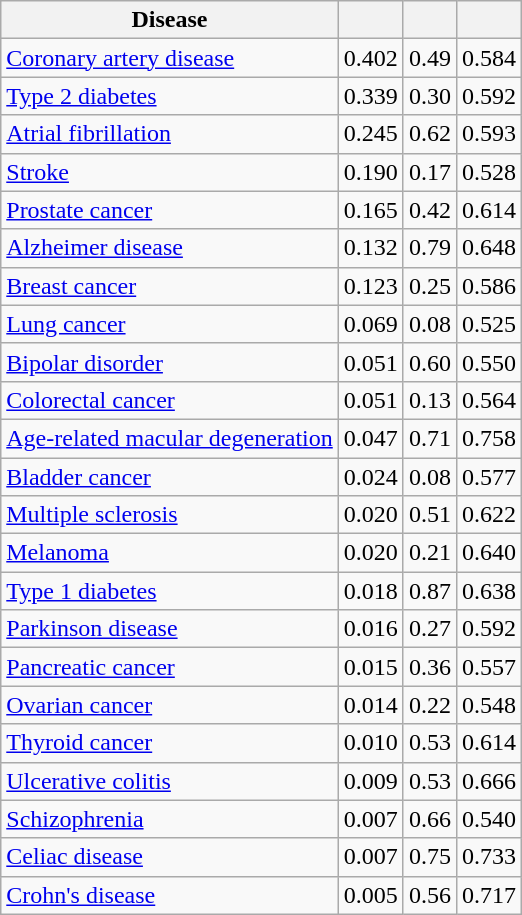<table class="wikitable sortable">
<tr>
<th>Disease</th>
<th></th>
<th></th>
<th></th>
</tr>
<tr>
<td><a href='#'>Coronary artery disease</a></td>
<td>0.402</td>
<td>0.49</td>
<td>0.584</td>
</tr>
<tr>
<td><a href='#'>Type 2 diabetes</a></td>
<td>0.339</td>
<td>0.30</td>
<td>0.592</td>
</tr>
<tr>
<td><a href='#'>Atrial fibrillation</a></td>
<td>0.245</td>
<td>0.62</td>
<td>0.593</td>
</tr>
<tr>
<td><a href='#'>Stroke</a></td>
<td>0.190</td>
<td>0.17</td>
<td>0.528</td>
</tr>
<tr>
<td><a href='#'>Prostate cancer</a></td>
<td>0.165</td>
<td>0.42</td>
<td>0.614</td>
</tr>
<tr>
<td><a href='#'>Alzheimer disease</a></td>
<td>0.132</td>
<td>0.79</td>
<td>0.648</td>
</tr>
<tr>
<td><a href='#'>Breast cancer</a></td>
<td>0.123</td>
<td>0.25</td>
<td>0.586</td>
</tr>
<tr>
<td><a href='#'>Lung cancer</a></td>
<td>0.069</td>
<td>0.08</td>
<td>0.525</td>
</tr>
<tr>
<td><a href='#'>Bipolar disorder</a></td>
<td>0.051</td>
<td>0.60</td>
<td>0.550</td>
</tr>
<tr>
<td><a href='#'>Colorectal cancer</a></td>
<td>0.051</td>
<td>0.13</td>
<td>0.564</td>
</tr>
<tr>
<td><a href='#'>Age-related macular degeneration</a></td>
<td>0.047</td>
<td>0.71</td>
<td>0.758</td>
</tr>
<tr>
<td><a href='#'>Bladder cancer</a></td>
<td>0.024</td>
<td>0.08</td>
<td>0.577</td>
</tr>
<tr>
<td><a href='#'>Multiple sclerosis</a></td>
<td>0.020</td>
<td>0.51</td>
<td>0.622</td>
</tr>
<tr>
<td><a href='#'>Melanoma</a></td>
<td>0.020</td>
<td>0.21</td>
<td>0.640</td>
</tr>
<tr>
<td><a href='#'>Type 1 diabetes</a></td>
<td>0.018</td>
<td>0.87</td>
<td>0.638</td>
</tr>
<tr>
<td><a href='#'>Parkinson disease</a></td>
<td>0.016</td>
<td>0.27</td>
<td>0.592</td>
</tr>
<tr>
<td><a href='#'>Pancreatic cancer</a></td>
<td>0.015</td>
<td>0.36</td>
<td>0.557</td>
</tr>
<tr>
<td><a href='#'>Ovarian cancer</a></td>
<td>0.014</td>
<td>0.22</td>
<td>0.548</td>
</tr>
<tr>
<td><a href='#'>Thyroid cancer</a></td>
<td>0.010</td>
<td>0.53</td>
<td>0.614</td>
</tr>
<tr>
<td><a href='#'>Ulcerative colitis</a></td>
<td>0.009</td>
<td>0.53</td>
<td>0.666</td>
</tr>
<tr>
<td><a href='#'>Schizophrenia</a></td>
<td>0.007</td>
<td>0.66</td>
<td>0.540</td>
</tr>
<tr>
<td><a href='#'>Celiac disease</a></td>
<td>0.007</td>
<td>0.75</td>
<td>0.733</td>
</tr>
<tr>
<td><a href='#'>Crohn's disease</a></td>
<td>0.005</td>
<td>0.56</td>
<td>0.717</td>
</tr>
</table>
